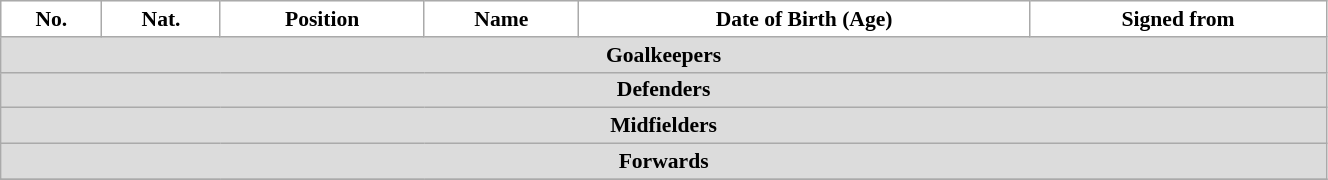<table class="wikitable" style="text-align:center; font-size:90%; width:70%">
<tr>
<th style="background:white; color:black; text-align:center;">No.</th>
<th style="background:white; color:black; text-align:center;">Nat.</th>
<th style="background:white; color:black; text-align:center;">Position</th>
<th style="background:white; color:black; text-align:center;">Name</th>
<th style="background:white; color:black; text-align:center;">Date of Birth (Age)</th>
<th style="background:white; color:black; text-align:center;">Signed from</th>
</tr>
<tr>
<th colspan=10 style="background:#DCDCDC; text-align:center;">Goalkeepers</th>
</tr>
<tr>
<th colspan=10 style="background:#DCDCDC; text-align:center;">Defenders</th>
</tr>
<tr>
<th colspan=10 style="background:#DCDCDC; text-align:center;">Midfielders</th>
</tr>
<tr>
<th colspan=10 style="background:#DCDCDC; text-align:center;">Forwards</th>
</tr>
<tr>
</tr>
</table>
